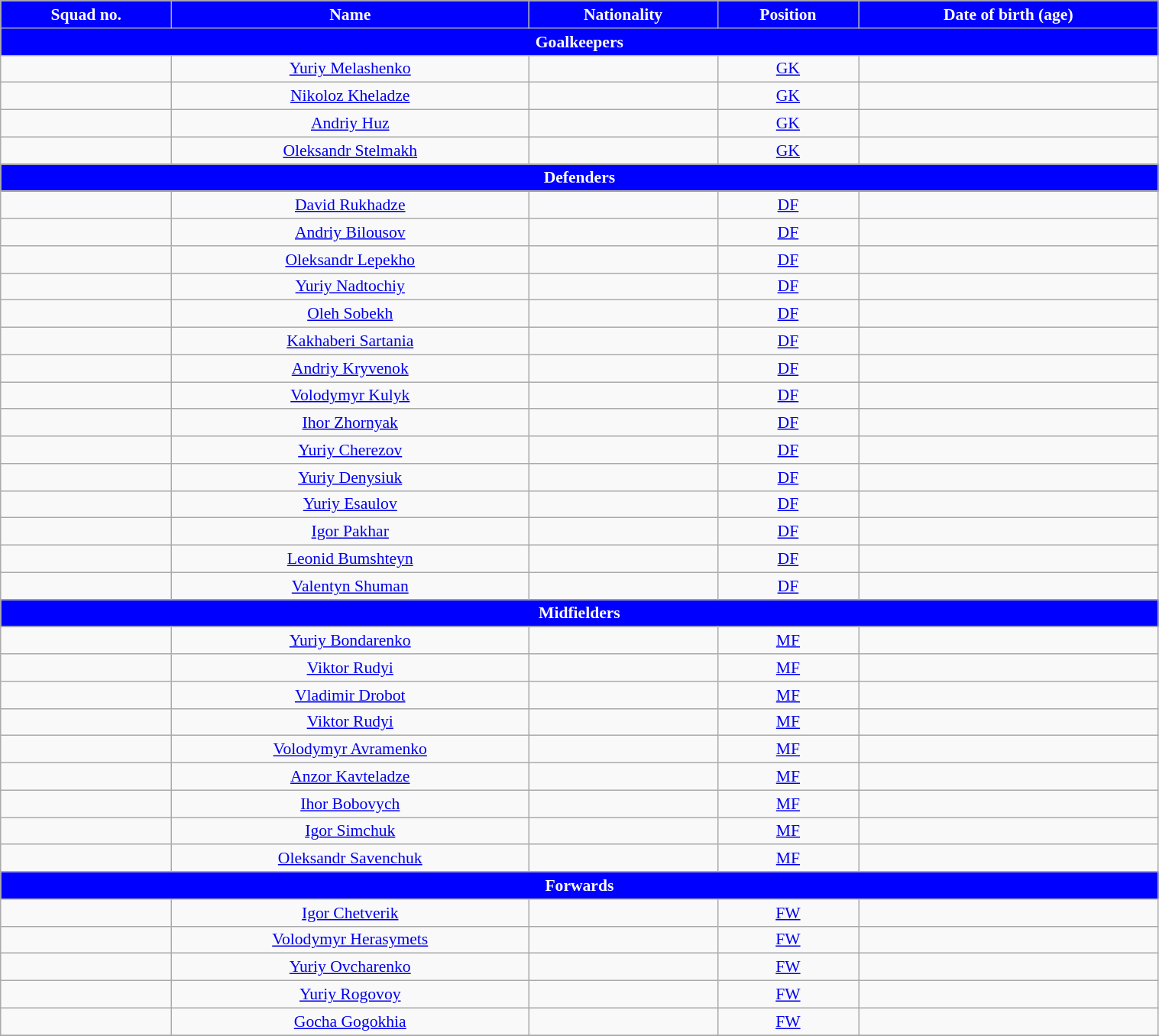<table class="wikitable" style="text-align:center; font-size:90%; width:80%">
<tr>
<th style="background:blue; color:white; text-align:center">Squad no.</th>
<th style="background:blue; color:white; text-align:center">Name</th>
<th style="background:blue; color:white; text-align:center">Nationality</th>
<th style="background:blue; color:white; text-align:center">Position</th>
<th style="background:blue; color:white; text-align:center">Date of birth (age)</th>
</tr>
<tr>
<th colspan="6" style="background:blue; color:white; text-align:center">Goalkeepers</th>
</tr>
<tr>
<td></td>
<td><a href='#'>Yuriy Melashenko</a></td>
<td></td>
<td><a href='#'>GK</a></td>
<td></td>
</tr>
<tr>
<td></td>
<td><a href='#'>Nikoloz Kheladze</a></td>
<td></td>
<td><a href='#'>GK</a></td>
<td></td>
</tr>
<tr>
<td></td>
<td><a href='#'>Andriy Huz</a></td>
<td></td>
<td><a href='#'>GK</a></td>
<td></td>
</tr>
<tr>
<td></td>
<td><a href='#'>Oleksandr Stelmakh</a></td>
<td></td>
<td><a href='#'>GK</a></td>
<td></td>
</tr>
<tr>
<th colspan="6" style="background:blue; color:white; text-align:center">Defenders</th>
</tr>
<tr>
<td></td>
<td><a href='#'>David Rukhadze</a></td>
<td></td>
<td><a href='#'>DF</a></td>
<td></td>
</tr>
<tr>
<td></td>
<td><a href='#'>Andriy Bilousov</a></td>
<td></td>
<td><a href='#'>DF</a></td>
<td></td>
</tr>
<tr>
<td></td>
<td><a href='#'>Oleksandr Lepekho</a></td>
<td></td>
<td><a href='#'>DF</a></td>
<td></td>
</tr>
<tr>
<td></td>
<td><a href='#'>Yuriy Nadtochiy</a></td>
<td></td>
<td><a href='#'>DF</a></td>
<td></td>
</tr>
<tr>
<td></td>
<td><a href='#'>Oleh Sobekh</a></td>
<td></td>
<td><a href='#'>DF</a></td>
<td></td>
</tr>
<tr>
<td></td>
<td><a href='#'>Kakhaberi Sartania</a></td>
<td></td>
<td><a href='#'>DF</a></td>
<td></td>
</tr>
<tr>
<td></td>
<td><a href='#'>Andriy Kryvenok</a></td>
<td></td>
<td><a href='#'>DF</a></td>
<td></td>
</tr>
<tr>
<td></td>
<td><a href='#'>Volodymyr Kulyk</a></td>
<td></td>
<td><a href='#'>DF</a></td>
<td></td>
</tr>
<tr>
<td></td>
<td><a href='#'>Ihor Zhornyak</a></td>
<td></td>
<td><a href='#'>DF</a></td>
<td></td>
</tr>
<tr>
<td></td>
<td><a href='#'>Yuriy Cherezov</a></td>
<td></td>
<td><a href='#'>DF</a></td>
<td></td>
</tr>
<tr>
<td></td>
<td><a href='#'>Yuriy Denysiuk</a></td>
<td></td>
<td><a href='#'>DF</a></td>
<td></td>
</tr>
<tr>
<td></td>
<td><a href='#'>Yuriy Esaulov</a></td>
<td></td>
<td><a href='#'>DF</a></td>
<td></td>
</tr>
<tr>
<td></td>
<td><a href='#'>Igor Pakhar</a></td>
<td></td>
<td><a href='#'>DF</a></td>
<td></td>
</tr>
<tr>
<td></td>
<td><a href='#'>Leonid Bumshteyn</a></td>
<td></td>
<td><a href='#'>DF</a></td>
<td></td>
</tr>
<tr>
<td></td>
<td><a href='#'>Valentyn Shuman</a></td>
<td></td>
<td><a href='#'>DF</a></td>
<td></td>
</tr>
<tr>
<th colspan="6" style="background:blue; color:white; text-align:center">Midfielders</th>
</tr>
<tr>
<td></td>
<td><a href='#'>Yuriy Bondarenko</a></td>
<td></td>
<td><a href='#'>MF</a></td>
<td></td>
</tr>
<tr>
<td></td>
<td><a href='#'>Viktor Rudyi</a></td>
<td></td>
<td><a href='#'>MF</a></td>
<td></td>
</tr>
<tr>
<td></td>
<td><a href='#'>Vladimir Drobot</a></td>
<td></td>
<td><a href='#'>MF</a></td>
<td></td>
</tr>
<tr>
<td></td>
<td><a href='#'>Viktor Rudyi</a></td>
<td></td>
<td><a href='#'>MF</a></td>
<td></td>
</tr>
<tr>
<td></td>
<td><a href='#'>Volodymyr Avramenko</a></td>
<td></td>
<td><a href='#'>MF</a></td>
<td></td>
</tr>
<tr>
<td></td>
<td><a href='#'>Anzor Kavteladze</a></td>
<td></td>
<td><a href='#'>MF</a></td>
<td></td>
</tr>
<tr>
<td></td>
<td><a href='#'>Ihor Bobovych</a></td>
<td></td>
<td><a href='#'>MF</a></td>
<td></td>
</tr>
<tr>
<td></td>
<td><a href='#'>Igor Simchuk</a></td>
<td></td>
<td><a href='#'>MF</a></td>
<td></td>
</tr>
<tr>
<td></td>
<td><a href='#'>Oleksandr Savenchuk</a></td>
<td></td>
<td><a href='#'>MF</a></td>
<td></td>
</tr>
<tr>
<th colspan="7" style="background:blue; color:white; text-align:center">Forwards</th>
</tr>
<tr>
<td></td>
<td><a href='#'>Igor Chetverik</a></td>
<td></td>
<td><a href='#'>FW</a></td>
<td></td>
</tr>
<tr>
<td></td>
<td><a href='#'>Volodymyr Herasymets</a></td>
<td></td>
<td><a href='#'>FW</a></td>
<td></td>
</tr>
<tr>
<td></td>
<td><a href='#'>Yuriy Ovcharenko</a></td>
<td></td>
<td><a href='#'>FW</a></td>
<td></td>
</tr>
<tr>
<td></td>
<td><a href='#'>Yuriy Rogovoy</a></td>
<td></td>
<td><a href='#'>FW</a></td>
<td></td>
</tr>
<tr>
<td></td>
<td><a href='#'>Gocha Gogokhia</a></td>
<td></td>
<td><a href='#'>FW</a></td>
<td></td>
</tr>
<tr>
</tr>
</table>
